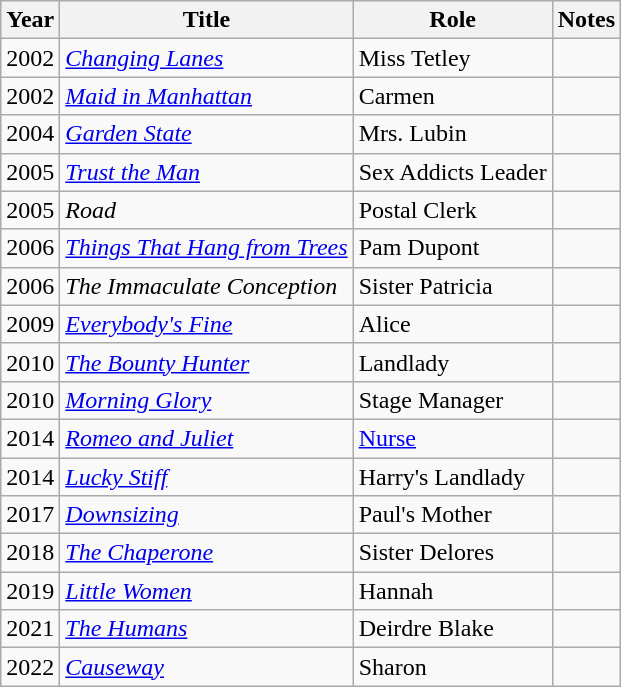<table class="wikitable sortable">
<tr>
<th>Year</th>
<th>Title</th>
<th>Role</th>
<th class="unsortable">Notes</th>
</tr>
<tr>
<td>2002</td>
<td><em><a href='#'>Changing Lanes</a></em></td>
<td>Miss Tetley</td>
<td></td>
</tr>
<tr>
<td>2002</td>
<td><em><a href='#'>Maid in Manhattan</a></em></td>
<td>Carmen</td>
<td></td>
</tr>
<tr>
<td>2004</td>
<td><em><a href='#'>Garden State</a></em></td>
<td>Mrs. Lubin</td>
<td></td>
</tr>
<tr>
<td>2005</td>
<td><em><a href='#'>Trust the Man</a></em></td>
<td>Sex Addicts Leader</td>
<td></td>
</tr>
<tr>
<td>2005</td>
<td><em>Road</em></td>
<td>Postal Clerk</td>
<td></td>
</tr>
<tr>
<td>2006</td>
<td><em><a href='#'>Things That Hang from Trees</a></em></td>
<td>Pam Dupont</td>
<td></td>
</tr>
<tr>
<td>2006</td>
<td><em>The Immaculate Conception</em></td>
<td>Sister Patricia</td>
<td></td>
</tr>
<tr>
<td>2009</td>
<td><em><a href='#'>Everybody's Fine</a></em></td>
<td>Alice</td>
<td></td>
</tr>
<tr>
<td>2010</td>
<td><em><a href='#'>The Bounty Hunter</a></em></td>
<td>Landlady</td>
<td></td>
</tr>
<tr>
<td>2010</td>
<td><em><a href='#'>Morning Glory</a></em></td>
<td>Stage Manager</td>
<td></td>
</tr>
<tr>
<td>2014</td>
<td><em><a href='#'>Romeo and Juliet</a></em></td>
<td><a href='#'>Nurse</a></td>
<td></td>
</tr>
<tr>
<td>2014</td>
<td><em><a href='#'>Lucky Stiff</a></em></td>
<td>Harry's Landlady</td>
<td></td>
</tr>
<tr>
<td>2017</td>
<td><em><a href='#'>Downsizing</a></em></td>
<td>Paul's Mother</td>
<td></td>
</tr>
<tr>
<td>2018</td>
<td><em><a href='#'>The Chaperone</a></em></td>
<td>Sister Delores</td>
<td></td>
</tr>
<tr>
<td>2019</td>
<td><em><a href='#'>Little Women</a></em></td>
<td>Hannah</td>
<td></td>
</tr>
<tr>
<td>2021</td>
<td><em><a href='#'>The Humans</a></em></td>
<td>Deirdre Blake</td>
<td></td>
</tr>
<tr>
<td>2022</td>
<td><em><a href='#'>Causeway</a></em></td>
<td>Sharon</td>
<td></td>
</tr>
</table>
